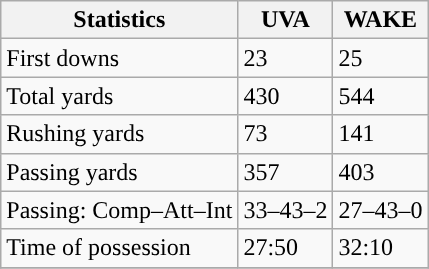<table class="wikitable" style="float: left;">
<tr>
<th>Statistics</th>
<th>UVA</th>
<th>WAKE</th>
</tr>
<tr>
<td>First downs</td>
<td>23</td>
<td>25</td>
</tr>
<tr>
<td>Total yards</td>
<td>430</td>
<td>544</td>
</tr>
<tr>
<td>Rushing yards</td>
<td>73</td>
<td>141</td>
</tr>
<tr>
<td>Passing yards</td>
<td>357</td>
<td>403</td>
</tr>
<tr>
<td>Passing: Comp–Att–Int</td>
<td>33–43–2</td>
<td>27–43–0</td>
</tr>
<tr>
<td>Time of possession</td>
<td>27:50</td>
<td>32:10</td>
</tr>
<tr>
</tr>
</table>
